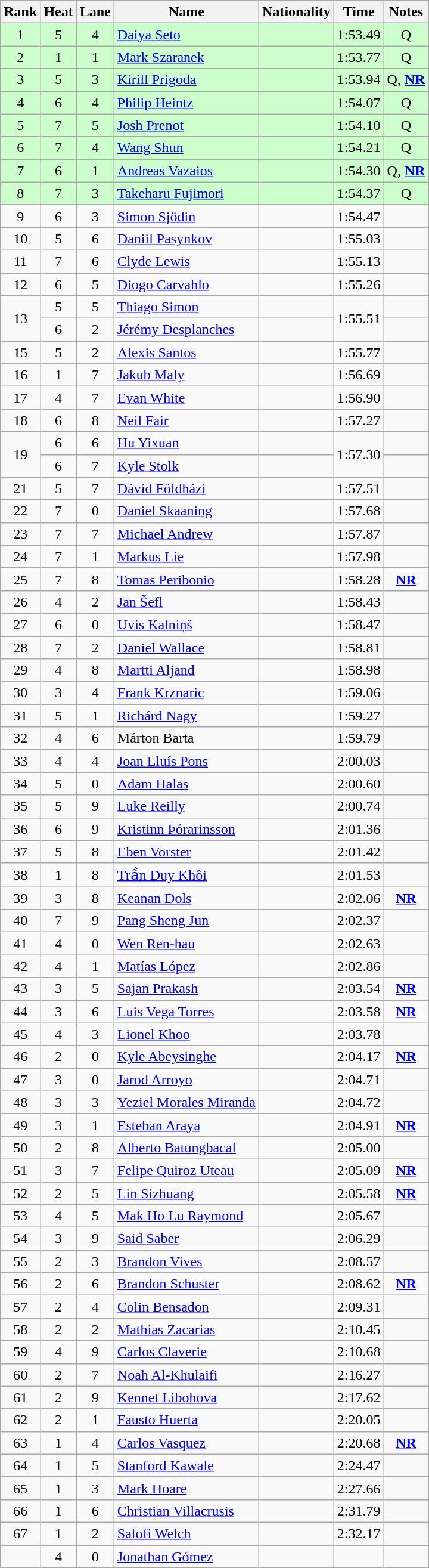<table class="wikitable sortable" style="text-align:center">
<tr>
<th>Rank</th>
<th>Heat</th>
<th>Lane</th>
<th>Name</th>
<th>Nationality</th>
<th>Time</th>
<th>Notes</th>
</tr>
<tr bgcolor=ccffcc>
<td>1</td>
<td>5</td>
<td>4</td>
<td align=left><a href='#'>Daiya Seto</a></td>
<td align=left></td>
<td>1:53.49</td>
<td>Q</td>
</tr>
<tr bgcolor=ccffcc>
<td>2</td>
<td>1</td>
<td>1</td>
<td align=left><a href='#'>Mark Szaranek</a></td>
<td align=left></td>
<td>1:53.77</td>
<td>Q</td>
</tr>
<tr bgcolor=ccffcc>
<td>3</td>
<td>5</td>
<td>3</td>
<td align=left><a href='#'>Kirill Prigoda</a></td>
<td align=left></td>
<td>1:53.94</td>
<td>Q, <strong><a href='#'>NR</a></strong></td>
</tr>
<tr bgcolor=ccffcc>
<td>4</td>
<td>6</td>
<td>4</td>
<td align=left><a href='#'>Philip Heintz</a></td>
<td align=left></td>
<td>1:54.07</td>
<td>Q</td>
</tr>
<tr bgcolor=ccffcc>
<td>5</td>
<td>7</td>
<td>5</td>
<td align=left><a href='#'>Josh Prenot</a></td>
<td align=left></td>
<td>1:54.10</td>
<td>Q</td>
</tr>
<tr bgcolor=ccffcc>
<td>6</td>
<td>7</td>
<td>4</td>
<td align=left><a href='#'>Wang Shun</a></td>
<td align=left></td>
<td>1:54.21</td>
<td>Q</td>
</tr>
<tr bgcolor=ccffcc>
<td>7</td>
<td>6</td>
<td>1</td>
<td align=left><a href='#'>Andreas Vazaios</a></td>
<td align=left></td>
<td>1:54.30</td>
<td>Q, <strong><a href='#'>NR</a></strong></td>
</tr>
<tr bgcolor=ccffcc>
<td>8</td>
<td>7</td>
<td>3</td>
<td align=left><a href='#'>Takeharu Fujimori</a></td>
<td align=left></td>
<td>1:54.37</td>
<td>Q</td>
</tr>
<tr>
<td>9</td>
<td>6</td>
<td>3</td>
<td align=left><a href='#'>Simon Sjödin</a></td>
<td align=left></td>
<td>1:54.47</td>
<td></td>
</tr>
<tr>
<td>10</td>
<td>5</td>
<td>6</td>
<td align=left><a href='#'>Daniil Pasynkov</a></td>
<td align=left></td>
<td>1:55.03</td>
<td></td>
</tr>
<tr>
<td>11</td>
<td>7</td>
<td>6</td>
<td align=left><a href='#'>Clyde Lewis</a></td>
<td align=left></td>
<td>1:55.13</td>
<td></td>
</tr>
<tr>
<td>12</td>
<td>6</td>
<td>5</td>
<td align=left><a href='#'>Diogo Carvahlo</a></td>
<td align=left></td>
<td>1:55.26</td>
<td></td>
</tr>
<tr>
<td rowspan=2>13</td>
<td>5</td>
<td>5</td>
<td align=left><a href='#'>Thiago Simon</a></td>
<td align=left></td>
<td rowspan=2>1:55.51</td>
<td></td>
</tr>
<tr>
<td>6</td>
<td>2</td>
<td align=left><a href='#'>Jérémy Desplanches</a></td>
<td align=left></td>
<td></td>
</tr>
<tr>
<td>15</td>
<td>5</td>
<td>2</td>
<td align=left><a href='#'>Alexis Santos</a></td>
<td align=left></td>
<td>1:55.77</td>
<td></td>
</tr>
<tr>
<td>16</td>
<td>1</td>
<td>7</td>
<td align=left><a href='#'>Jakub Maly</a></td>
<td align=left></td>
<td>1:56.69</td>
<td></td>
</tr>
<tr>
<td>17</td>
<td>4</td>
<td>7</td>
<td align=left><a href='#'>Evan White</a></td>
<td align=left></td>
<td>1:56.90</td>
<td></td>
</tr>
<tr>
<td>18</td>
<td>6</td>
<td>8</td>
<td align=left><a href='#'>Neil Fair</a></td>
<td align=left></td>
<td>1:57.27</td>
<td></td>
</tr>
<tr>
<td rowspan=2>19</td>
<td>6</td>
<td>6</td>
<td align=left><a href='#'>Hu Yixuan</a></td>
<td align=left></td>
<td rowspan=2>1:57.30</td>
<td></td>
</tr>
<tr>
<td>6</td>
<td>7</td>
<td align=left><a href='#'>Kyle Stolk</a></td>
<td align=left></td>
<td></td>
</tr>
<tr>
<td>21</td>
<td>5</td>
<td>7</td>
<td align=left><a href='#'>Dávid Földházi</a></td>
<td align=left></td>
<td>1:57.51</td>
<td></td>
</tr>
<tr>
<td>22</td>
<td>7</td>
<td>0</td>
<td align=left><a href='#'>Daniel Skaaning</a></td>
<td align=left></td>
<td>1:57.68</td>
<td></td>
</tr>
<tr>
<td>23</td>
<td>7</td>
<td>7</td>
<td align=left><a href='#'>Michael Andrew</a></td>
<td align=left></td>
<td>1:57.87</td>
<td></td>
</tr>
<tr>
<td>24</td>
<td>7</td>
<td>1</td>
<td align=left><a href='#'>Markus Lie</a></td>
<td align=left></td>
<td>1:57.98</td>
<td></td>
</tr>
<tr>
<td>25</td>
<td>7</td>
<td>8</td>
<td align=left><a href='#'>Tomas Peribonio</a></td>
<td align=left></td>
<td>1:58.28</td>
<td><strong><a href='#'>NR</a></strong></td>
</tr>
<tr>
<td>26</td>
<td>4</td>
<td>2</td>
<td align=left><a href='#'>Jan Šefl</a></td>
<td align=left></td>
<td>1:58.43</td>
<td></td>
</tr>
<tr>
<td>27</td>
<td>6</td>
<td>0</td>
<td align=left><a href='#'>Uvis Kalniņš</a></td>
<td align=left></td>
<td>1:58.47</td>
<td></td>
</tr>
<tr>
<td>28</td>
<td>7</td>
<td>2</td>
<td align=left><a href='#'>Daniel Wallace</a></td>
<td align=left></td>
<td>1:58.81</td>
<td></td>
</tr>
<tr>
<td>29</td>
<td>4</td>
<td>8</td>
<td align=left><a href='#'>Martti Aljand</a></td>
<td align=left></td>
<td>1:58.98</td>
<td></td>
</tr>
<tr>
<td>30</td>
<td>3</td>
<td>4</td>
<td align=left><a href='#'>Frank Krznaric</a></td>
<td align=left></td>
<td>1:59.06</td>
<td></td>
</tr>
<tr>
<td>31</td>
<td>5</td>
<td>1</td>
<td align=left><a href='#'>Richárd Nagy</a></td>
<td align=left></td>
<td>1:59.27</td>
<td></td>
</tr>
<tr>
<td>32</td>
<td>4</td>
<td>6</td>
<td align=left>Márton Barta</td>
<td align=left></td>
<td>1:59.79</td>
<td></td>
</tr>
<tr>
<td>33</td>
<td>4</td>
<td>4</td>
<td align=left><a href='#'>Joan Lluís Pons</a></td>
<td align=left></td>
<td>2:00.03</td>
<td></td>
</tr>
<tr>
<td>34</td>
<td>5</td>
<td>0</td>
<td align=left><a href='#'>Adam Halas</a></td>
<td align=left></td>
<td>2:00.60</td>
<td></td>
</tr>
<tr>
<td>35</td>
<td>5</td>
<td>9</td>
<td align=left><a href='#'>Luke Reilly</a></td>
<td align=left></td>
<td>2:00.74</td>
<td></td>
</tr>
<tr>
<td>36</td>
<td>6</td>
<td>9</td>
<td align=left><a href='#'>Kristinn Þórarinsson</a></td>
<td align=left></td>
<td>2:01.36</td>
<td></td>
</tr>
<tr>
<td>37</td>
<td>5</td>
<td>8</td>
<td align=left><a href='#'>Eben Vorster</a></td>
<td align=left></td>
<td>2:01.42</td>
<td></td>
</tr>
<tr>
<td>38</td>
<td>1</td>
<td>8</td>
<td align=left><a href='#'>Trần Duy Khôi</a></td>
<td align=left></td>
<td>2:01.53</td>
<td></td>
</tr>
<tr>
<td>39</td>
<td>3</td>
<td>8</td>
<td align=left><a href='#'>Keanan Dols</a></td>
<td align=left></td>
<td>2:02.06</td>
<td><strong><a href='#'>NR</a></strong></td>
</tr>
<tr>
<td>40</td>
<td>7</td>
<td>9</td>
<td align=left><a href='#'>Pang Sheng Jun</a></td>
<td align=left></td>
<td>2:02.37</td>
<td></td>
</tr>
<tr>
<td>41</td>
<td>4</td>
<td>0</td>
<td align=left><a href='#'>Wen Ren-hau</a></td>
<td align=left></td>
<td>2:02.63</td>
<td></td>
</tr>
<tr>
<td>42</td>
<td>4</td>
<td>1</td>
<td align=left><a href='#'>Matías López</a></td>
<td align=left></td>
<td>2:02.86</td>
<td></td>
</tr>
<tr>
<td>43</td>
<td>3</td>
<td>5</td>
<td align=left><a href='#'>Sajan Prakash</a></td>
<td align=left></td>
<td>2:03.54</td>
<td><strong><a href='#'>NR</a></strong></td>
</tr>
<tr>
<td>44</td>
<td>3</td>
<td>6</td>
<td align=left><a href='#'>Luis Vega Torres</a></td>
<td align=left></td>
<td>2:03.58</td>
<td><strong><a href='#'>NR</a></strong></td>
</tr>
<tr>
<td>45</td>
<td>4</td>
<td>3</td>
<td align=left><a href='#'>Lionel Khoo</a></td>
<td align=left></td>
<td>2:03.78</td>
<td></td>
</tr>
<tr>
<td>46</td>
<td>2</td>
<td>0</td>
<td align=left><a href='#'>Kyle Abeysinghe</a></td>
<td align=left></td>
<td>2:04.17</td>
<td><strong><a href='#'>NR</a></strong></td>
</tr>
<tr>
<td>47</td>
<td>3</td>
<td>0</td>
<td align=left><a href='#'>Jarod Arroyo</a></td>
<td align=left></td>
<td>2:04.71</td>
<td></td>
</tr>
<tr>
<td>48</td>
<td>3</td>
<td>3</td>
<td align=left><a href='#'>Yeziel Morales Miranda</a></td>
<td align=left></td>
<td>2:04.72</td>
<td></td>
</tr>
<tr>
<td>49</td>
<td>3</td>
<td>1</td>
<td align=left><a href='#'>Esteban Araya</a></td>
<td align=left></td>
<td>2:04.91</td>
<td><strong><a href='#'>NR</a></strong></td>
</tr>
<tr>
<td>50</td>
<td>2</td>
<td>8</td>
<td align=left><a href='#'>Alberto Batungbacal</a></td>
<td align=left></td>
<td>2:05.00</td>
<td></td>
</tr>
<tr>
<td>51</td>
<td>3</td>
<td>7</td>
<td align=left><a href='#'>Felipe Quiroz Uteau</a></td>
<td align=left></td>
<td>2:05.09</td>
<td><strong><a href='#'>NR</a></strong></td>
</tr>
<tr>
<td>52</td>
<td>2</td>
<td>5</td>
<td align=left><a href='#'>Lin Sizhuang</a></td>
<td align=left></td>
<td>2:05.58</td>
<td><strong><a href='#'>NR</a></strong></td>
</tr>
<tr>
<td>53</td>
<td>4</td>
<td>5</td>
<td align=left><a href='#'>Mak Ho Lu Raymond</a></td>
<td align=left></td>
<td>2:05.67</td>
<td></td>
</tr>
<tr>
<td>54</td>
<td>3</td>
<td>9</td>
<td align=left><a href='#'>Said Saber</a></td>
<td align=left></td>
<td>2:06.29</td>
<td></td>
</tr>
<tr>
<td>55</td>
<td>2</td>
<td>3</td>
<td align=left><a href='#'>Brandon Vives</a></td>
<td align=left></td>
<td>2:08.57</td>
<td></td>
</tr>
<tr>
<td>56</td>
<td>2</td>
<td>6</td>
<td align=left><a href='#'>Brandon Schuster</a></td>
<td align=left></td>
<td>2:08.62</td>
<td><strong><a href='#'>NR</a></strong></td>
</tr>
<tr>
<td>57</td>
<td>2</td>
<td>4</td>
<td align=left><a href='#'>Colin Bensadon</a></td>
<td align=left></td>
<td>2:09.31</td>
<td></td>
</tr>
<tr>
<td>58</td>
<td>2</td>
<td>2</td>
<td align=left><a href='#'>Mathias Zacarias</a></td>
<td align=left></td>
<td>2:10.45</td>
<td></td>
</tr>
<tr>
<td>59</td>
<td>4</td>
<td>9</td>
<td align=left><a href='#'>Carlos Claverie</a></td>
<td align=left></td>
<td>2:10.68</td>
<td></td>
</tr>
<tr>
<td>60</td>
<td>2</td>
<td>7</td>
<td align=left><a href='#'>Noah Al-Khulaifi</a></td>
<td align=left></td>
<td>2:16.27</td>
<td></td>
</tr>
<tr>
<td>61</td>
<td>2</td>
<td>9</td>
<td align=left><a href='#'>Kennet Libohova</a></td>
<td align=left></td>
<td>2:17.62</td>
<td></td>
</tr>
<tr>
<td>62</td>
<td>2</td>
<td>1</td>
<td align=left><a href='#'>Fausto Huerta</a></td>
<td align=left></td>
<td>2:20.05</td>
<td></td>
</tr>
<tr>
<td>63</td>
<td>1</td>
<td>4</td>
<td align=left><a href='#'>Carlos Vasquez</a></td>
<td align=left></td>
<td>2:20.68</td>
<td><strong><a href='#'>NR</a></strong></td>
</tr>
<tr>
<td>64</td>
<td>1</td>
<td>5</td>
<td align=left><a href='#'>Stanford Kawale</a></td>
<td align=left></td>
<td>2:24.47</td>
<td></td>
</tr>
<tr>
<td>65</td>
<td>1</td>
<td>3</td>
<td align=left><a href='#'>Mark Hoare</a></td>
<td align=left></td>
<td>2:27.66</td>
<td></td>
</tr>
<tr>
<td>66</td>
<td>1</td>
<td>6</td>
<td align=left><a href='#'>Christian Villacrusis</a></td>
<td align=left></td>
<td>2:31.79</td>
<td></td>
</tr>
<tr>
<td>67</td>
<td>1</td>
<td>2</td>
<td align=left><a href='#'>Salofi Welch</a></td>
<td align=left></td>
<td>2:32.17</td>
<td></td>
</tr>
<tr>
<td></td>
<td>4</td>
<td>0</td>
<td align=left><a href='#'>Jonathan Gómez</a></td>
<td align=left></td>
<td></td>
<td></td>
</tr>
</table>
